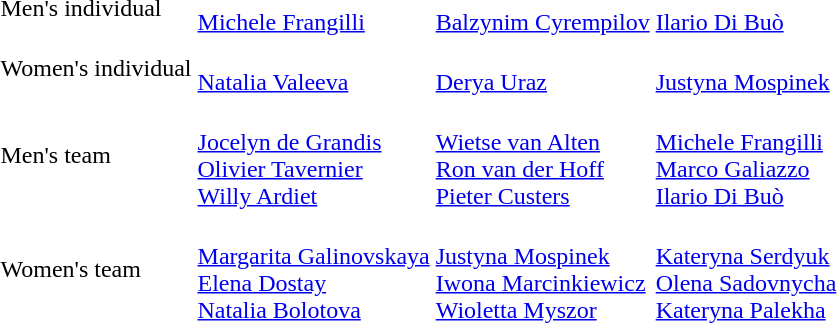<table>
<tr>
<td>Men's individual</td>
<td> <br><a href='#'>Michele Frangilli</a></td>
<td> <br><a href='#'>Balzynim Cyrempilov</a></td>
<td> <br><a href='#'>Ilario Di Buò</a></td>
</tr>
<tr>
<td>Women's individual</td>
<td> <br><a href='#'>Natalia Valeeva</a></td>
<td> <br><a href='#'>Derya Uraz</a></td>
<td> <br><a href='#'>Justyna Mospinek</a></td>
</tr>
<tr>
<td>Men's team</td>
<td> <br><a href='#'>Jocelyn de Grandis</a> <br> <a href='#'>Olivier Tavernier</a> <br> <a href='#'>Willy Ardiet</a></td>
<td> <br><a href='#'>Wietse van Alten</a> <br> <a href='#'>Ron van der Hoff</a> <br> <a href='#'>Pieter Custers</a></td>
<td> <br><a href='#'>Michele Frangilli</a> <br> <a href='#'>Marco Galiazzo</a> <br> <a href='#'>Ilario Di Buò</a></td>
</tr>
<tr>
<td>Women's team</td>
<td> <br> <a href='#'>Margarita Galinovskaya</a> <br> <a href='#'>Elena Dostay</a> <br> <a href='#'>Natalia Bolotova</a></td>
<td> <br> <a href='#'>Justyna Mospinek</a> <br> <a href='#'>Iwona Marcinkiewicz</a> <br> <a href='#'>Wioletta Myszor</a></td>
<td> <br> <a href='#'>Kateryna Serdyuk</a> <br> <a href='#'>Olena Sadovnycha</a> <br> <a href='#'>Kateryna Palekha</a></td>
</tr>
</table>
